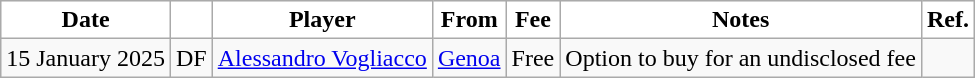<table class="wikitable plainrowheaders">
<tr>
<th style="background:white; color:black; text-align:center;"><strong>Date</strong></th>
<th style="background:white; color:black; text-align:center;"><strong></strong></th>
<th style="background:white; color:black; text-align:center;"><strong>Player</strong></th>
<th style="background:white; color:black; text-align:center;"><strong>From</strong></th>
<th style="background:white; color:black; text-align:center;"><strong>Fee</strong></th>
<th style="background:white; color:black; text-align:center;"><strong>Notes</strong></th>
<th style="background:white; color:black; text-align:center;"><strong>Ref.</strong></th>
</tr>
<tr>
<td>15 January 2025</td>
<td>DF</td>
<td> <a href='#'>Alessandro Vogliacco</a></td>
<td> <a href='#'>Genoa</a></td>
<td>Free</td>
<td>Option to buy for an undisclosed fee</td>
<td></td>
</tr>
</table>
